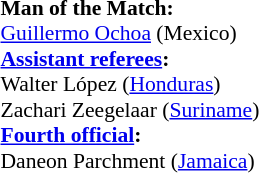<table width=50% style="font-size:90%">
<tr>
<td><br><strong>Man of the Match:</strong>
<br><a href='#'>Guillermo Ochoa</a> (Mexico)<br><strong><a href='#'>Assistant referees</a>:</strong>
<br>Walter López (<a href='#'>Honduras</a>)
<br>Zachari Zeegelaar (<a href='#'>Suriname</a>)
<br><strong><a href='#'>Fourth official</a>:</strong>
<br>Daneon Parchment (<a href='#'>Jamaica</a>)</td>
</tr>
</table>
